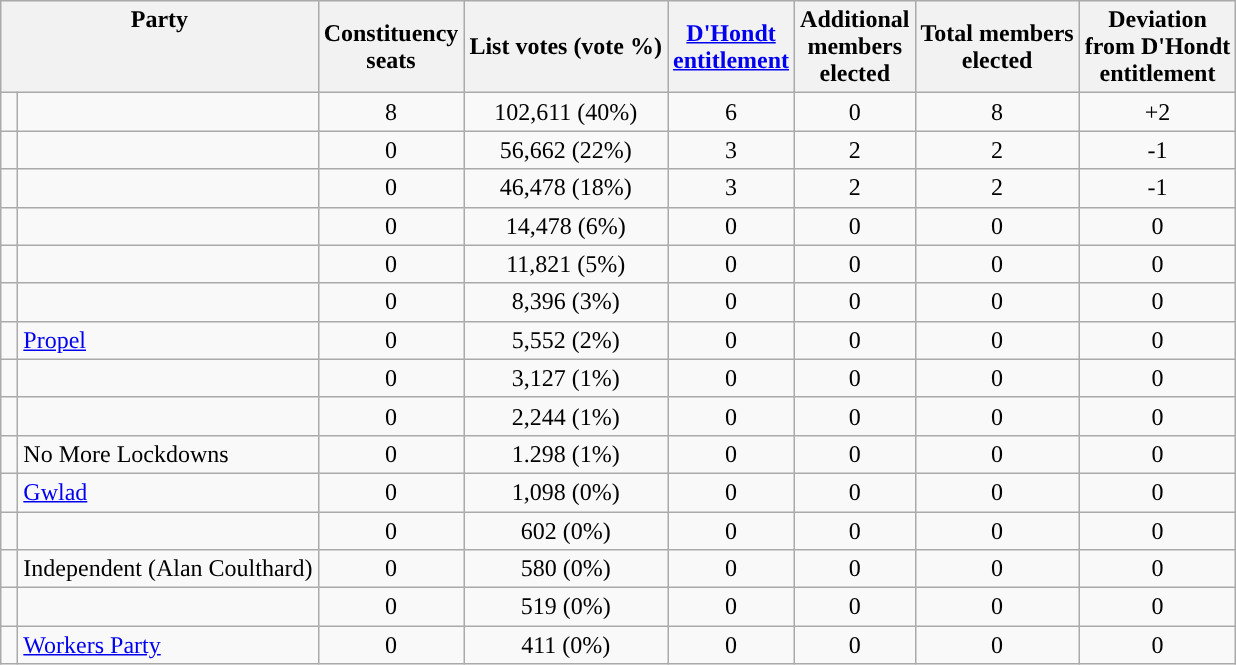<table class="wikitable" style="text-align:center">
<tr>
<th colspan="2"  style="text-align:center; vertical-align:top;">Party</th>
<th>Constituency<br>seats</th>
<th>List votes (vote %)</th>
<th><a href='#'>D'Hondt<br>entitlement</a></th>
<th>Additional<br>members<br>elected</th>
<th>Total members<br>elected</th>
<th>Deviation<br>from D'Hondt<br>entitlement</th>
</tr>
<tr>
<td style="width: 4px"></td>
<td style="text-align: left;" scope="row"><a href='#'></a></td>
<td>8</td>
<td>102,611 (40%)</td>
<td>6</td>
<td>0</td>
<td>8</td>
<td>+2</td>
</tr>
<tr>
<td style="width: 4px"></td>
<td style="text-align: left;" scope="row"><a href='#'></a></td>
<td>0</td>
<td>56,662 (22%)</td>
<td>3</td>
<td>2</td>
<td>2</td>
<td>-1</td>
</tr>
<tr>
<td style="width: 4px"></td>
<td style="text-align: left;" scope="row"><a href='#'></a></td>
<td>0</td>
<td>46,478 (18%)</td>
<td>3</td>
<td>2</td>
<td>2</td>
<td>-1</td>
</tr>
<tr>
<td style="width: 4px"></td>
<td style="text-align: left;" scope="row"><a href='#'></a></td>
<td>0</td>
<td>14,478 (6%)</td>
<td>0</td>
<td>0</td>
<td>0</td>
<td>0</td>
</tr>
<tr>
<td style="width: 4px"></td>
<td style="text-align: left;" scope="row"><a href='#'></a></td>
<td>0</td>
<td>11,821 (5%)</td>
<td>0</td>
<td>0</td>
<td>0</td>
<td>0</td>
</tr>
<tr>
<td style="width: 4px"></td>
<td style="text-align: left;" scope="row"><a href='#'></a></td>
<td>0</td>
<td>8,396 (3%)</td>
<td>0</td>
<td>0</td>
<td>0</td>
<td>0</td>
</tr>
<tr>
<td style="width: 4px"></td>
<td style="text-align: left;" scope="row"><a href='#'>Propel</a></td>
<td>0</td>
<td>5,552 (2%)</td>
<td>0</td>
<td>0</td>
<td>0</td>
<td>0</td>
</tr>
<tr>
<td style="width: 4px"></td>
<td style="text-align: left;" scope="row"><a href='#'></a></td>
<td>0</td>
<td>3,127 (1%)</td>
<td>0</td>
<td>0</td>
<td>0</td>
<td>0</td>
</tr>
<tr>
<td style="width: 4px"></td>
<td style="text-align: left;" scope="row"><a href='#'></a></td>
<td>0</td>
<td>2,244 (1%)</td>
<td>0</td>
<td>0</td>
<td>0</td>
<td>0</td>
</tr>
<tr>
<td style="width: 4px"></td>
<td style="text-align: left;" scope="row">No More Lockdowns</td>
<td>0</td>
<td>1.298 (1%)</td>
<td>0</td>
<td>0</td>
<td>0</td>
<td>0</td>
</tr>
<tr>
<td style="width: 4px"></td>
<td style="text-align: left;" scope="row"><a href='#'>Gwlad</a></td>
<td>0</td>
<td>1,098 (0%)</td>
<td>0</td>
<td>0</td>
<td>0</td>
<td>0</td>
</tr>
<tr>
<td style="width: 4px"></td>
<td style="text-align: left;" scope="row"><a href='#'></a></td>
<td>0</td>
<td>602 (0%)</td>
<td>0</td>
<td>0</td>
<td>0</td>
<td>0</td>
</tr>
<tr>
<td style="width: 4px" bgcolor=></td>
<td style="text-align: left;" scope="row">Independent (Alan Coulthard)</td>
<td>0</td>
<td>580 (0%)</td>
<td>0</td>
<td>0</td>
<td>0</td>
<td>0</td>
</tr>
<tr>
<td style="width: 4px"></td>
<td style="text-align: left;" scope="row"><a href='#'></a></td>
<td>0</td>
<td>519 (0%)</td>
<td>0</td>
<td>0</td>
<td>0</td>
<td>0</td>
</tr>
<tr>
<td style="width: 4px"></td>
<td style="text-align: left;" scope="row"><a href='#'>Workers Party</a></td>
<td>0</td>
<td>411 (0%)</td>
<td>0</td>
<td>0</td>
<td>0</td>
<td>0</td>
</tr>
</table>
